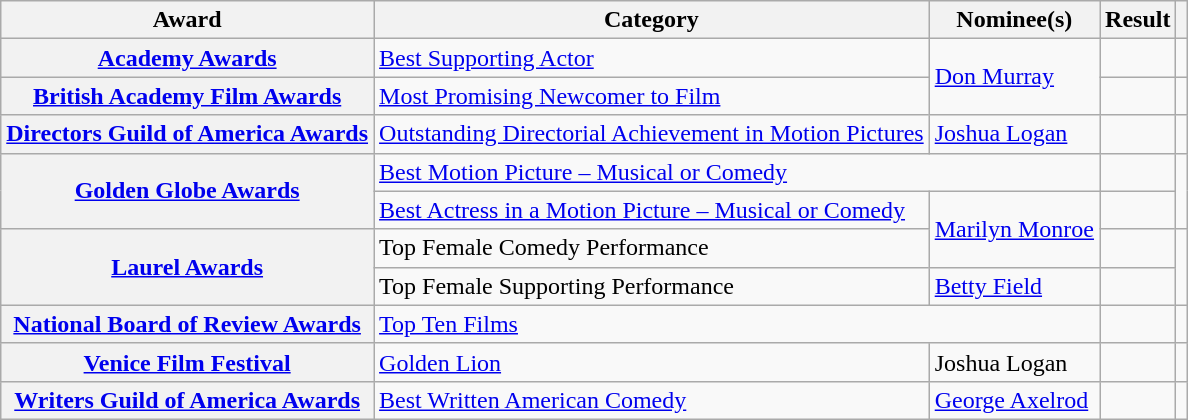<table class="wikitable plainrowheaders">
<tr>
<th scope="col">Award</th>
<th scope="col">Category</th>
<th scope="col">Nominee(s)</th>
<th scope="col">Result</th>
<th scope="col"></th>
</tr>
<tr>
<th scope="row"><a href='#'>Academy Awards</a></th>
<td><a href='#'>Best Supporting Actor</a></td>
<td rowspan="2"><a href='#'>Don Murray</a></td>
<td></td>
<td align="center"></td>
</tr>
<tr>
<th scope="row"><a href='#'>British Academy Film Awards</a></th>
<td><a href='#'>Most Promising Newcomer to Film</a></td>
<td></td>
<td align="center"></td>
</tr>
<tr>
<th scope="row"><a href='#'>Directors Guild of America Awards</a></th>
<td><a href='#'>Outstanding Directorial Achievement in Motion Pictures</a></td>
<td><a href='#'>Joshua Logan</a></td>
<td></td>
<td align="center"></td>
</tr>
<tr>
<th scope="row" rowspan="2"><a href='#'>Golden Globe Awards</a></th>
<td colspan="2"><a href='#'>Best Motion Picture – Musical or Comedy</a></td>
<td></td>
<td align="center" rowspan="2"></td>
</tr>
<tr>
<td><a href='#'>Best Actress in a Motion Picture – Musical or Comedy</a></td>
<td rowspan="2"><a href='#'>Marilyn Monroe</a></td>
<td></td>
</tr>
<tr>
<th scope="row" rowspan="2"><a href='#'>Laurel Awards</a></th>
<td>Top Female Comedy Performance</td>
<td></td>
<td align="center" rowspan="2"></td>
</tr>
<tr>
<td>Top Female Supporting Performance</td>
<td><a href='#'>Betty Field</a></td>
<td></td>
</tr>
<tr>
<th scope="row"><a href='#'>National Board of Review Awards</a></th>
<td colspan="2"><a href='#'>Top Ten Films</a></td>
<td></td>
<td align="center"></td>
</tr>
<tr>
<th scope="row"><a href='#'>Venice Film Festival</a></th>
<td><a href='#'>Golden Lion</a></td>
<td>Joshua Logan</td>
<td></td>
<td align="center"></td>
</tr>
<tr>
<th scope="row"><a href='#'>Writers Guild of America Awards</a></th>
<td><a href='#'>Best Written American Comedy</a></td>
<td><a href='#'>George Axelrod</a></td>
<td></td>
<td align="center"></td>
</tr>
</table>
